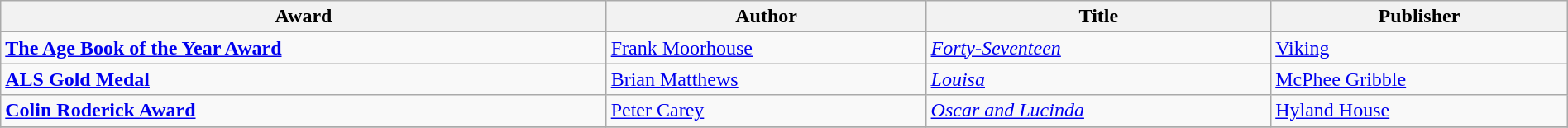<table class="wikitable" width=100%>
<tr>
<th>Award</th>
<th>Author</th>
<th>Title</th>
<th>Publisher</th>
</tr>
<tr>
<td><strong><a href='#'>The Age Book of the Year Award</a></strong></td>
<td><a href='#'>Frank Moorhouse</a></td>
<td><em><a href='#'>Forty-Seventeen</a></em></td>
<td><a href='#'>Viking</a></td>
</tr>
<tr>
<td><strong><a href='#'>ALS Gold Medal</a></strong></td>
<td><a href='#'>Brian Matthews</a></td>
<td><em><a href='#'>Louisa</a></em></td>
<td><a href='#'>McPhee Gribble</a></td>
</tr>
<tr>
<td><strong><a href='#'>Colin Roderick Award</a></strong></td>
<td><a href='#'>Peter Carey</a></td>
<td><em><a href='#'>Oscar and Lucinda</a></em></td>
<td><a href='#'>Hyland House</a></td>
</tr>
<tr>
</tr>
</table>
